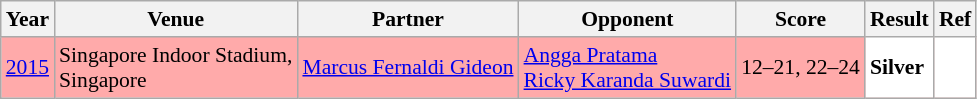<table class="sortable wikitable" style="font-size: 90%">
<tr>
<th>Year</th>
<th>Venue</th>
<th>Partner</th>
<th>Opponent</th>
<th>Score</th>
<th>Result</th>
<th>Ref</th>
</tr>
<tr style="background:#FFAAAA">
<td align="center"><a href='#'>2015</a></td>
<td align="left">Singapore Indoor Stadium,<br>Singapore</td>
<td align="left"> <a href='#'>Marcus Fernaldi Gideon</a></td>
<td align="left"> <a href='#'>Angga Pratama</a><br> <a href='#'>Ricky Karanda Suwardi</a></td>
<td align="left">12–21, 22–24</td>
<td style="text-align:left; background:white"> <strong>Silver</strong></td>
<td style="text-align:center; background:white"></td>
</tr>
</table>
